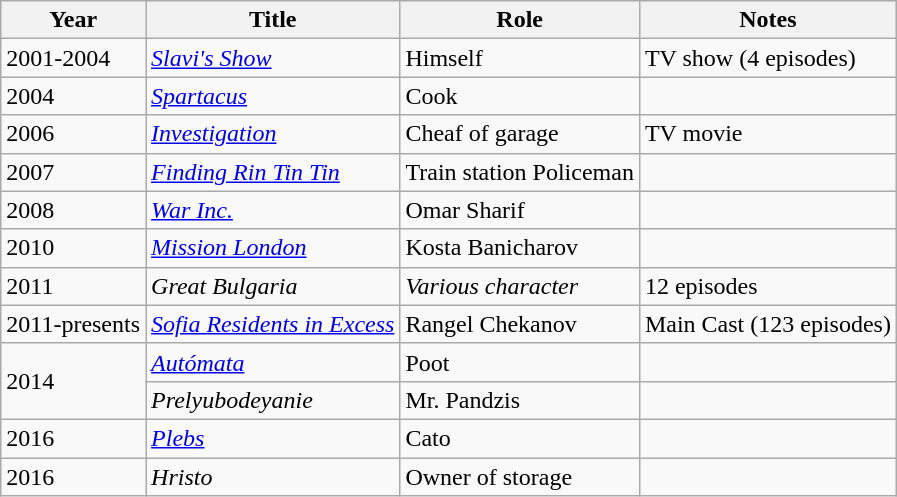<table class="wikitable">
<tr>
<th>Year</th>
<th>Title</th>
<th>Role</th>
<th>Notes</th>
</tr>
<tr>
<td>2001-2004</td>
<td><em><a href='#'>Slavi's Show</a></em></td>
<td>Himself</td>
<td>TV show (4 episodes)</td>
</tr>
<tr>
<td>2004</td>
<td><em><a href='#'>Spartacus</a></em></td>
<td>Cook</td>
<td></td>
</tr>
<tr>
<td>2006</td>
<td><em><a href='#'>Investigation</a></em></td>
<td>Cheaf of garage</td>
<td>TV movie</td>
</tr>
<tr>
<td>2007</td>
<td><em><a href='#'>Finding Rin Tin Tin</a></em></td>
<td>Train station Policeman</td>
<td></td>
</tr>
<tr>
<td>2008</td>
<td><em><a href='#'>War Inc.</a></em></td>
<td>Omar Sharif</td>
<td></td>
</tr>
<tr>
<td>2010</td>
<td><em><a href='#'>Mission London</a></em></td>
<td>Kosta Banicharov</td>
<td></td>
</tr>
<tr>
<td>2011</td>
<td><em>Great Bulgaria</em></td>
<td><em>Various character</em></td>
<td>12 episodes</td>
</tr>
<tr>
<td>2011-presents</td>
<td><em><a href='#'>Sofia Residents in Excess</a></em></td>
<td>Rangel Chekanov</td>
<td>Main Cast (123 episodes)</td>
</tr>
<tr>
<td rowspan="2">2014</td>
<td><em><a href='#'>Autómata</a></em></td>
<td>Poot</td>
<td></td>
</tr>
<tr>
<td><em>Prelyubodeyanie</em></td>
<td>Mr. Pandzis</td>
<td></td>
</tr>
<tr>
<td>2016</td>
<td><em><a href='#'>Plebs</a></em></td>
<td>Cato</td>
<td></td>
</tr>
<tr>
<td>2016</td>
<td><em>Hristo</em></td>
<td>Owner of storage</td>
<td></td>
</tr>
</table>
